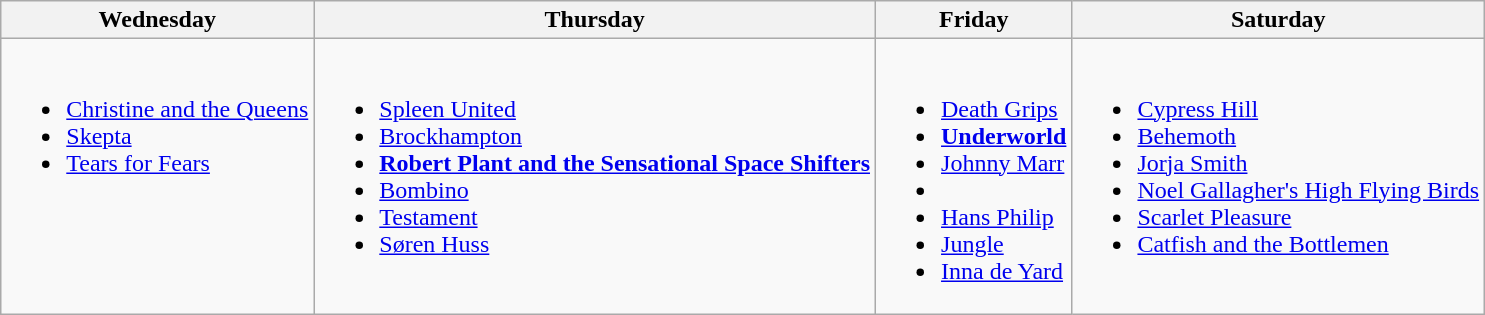<table class="wikitable">
<tr>
<th>Wednesday</th>
<th>Thursday</th>
<th>Friday</th>
<th>Saturday</th>
</tr>
<tr valign="top">
<td><br><ul><li><a href='#'>Christine and the Queens</a></li><li><a href='#'>Skepta</a></li><li><a href='#'>Tears for Fears</a></li></ul></td>
<td><br><ul><li><a href='#'>Spleen United</a></li><li><a href='#'>Brockhampton</a></li><li><strong><a href='#'>Robert Plant and the Sensational Space Shifters</a></strong></li><li><a href='#'>Bombino</a></li><li><a href='#'>Testament</a></li><li><a href='#'>Søren Huss</a></li></ul></td>
<td><br><ul><li><a href='#'>Death Grips</a></li><li><strong><a href='#'>Underworld</a></strong></li><li><a href='#'>Johnny Marr</a></li><li></li><li><a href='#'>Hans Philip</a></li><li><a href='#'>Jungle</a></li><li><a href='#'>Inna de Yard</a></li></ul></td>
<td><br><ul><li><a href='#'>Cypress Hill</a></li><li><a href='#'>Behemoth</a></li><li><a href='#'>Jorja Smith</a></li><li><a href='#'>Noel Gallagher's High Flying Birds</a></li><li><a href='#'>Scarlet Pleasure</a></li><li><a href='#'>Catfish and the Bottlemen</a></li></ul></td>
</tr>
</table>
